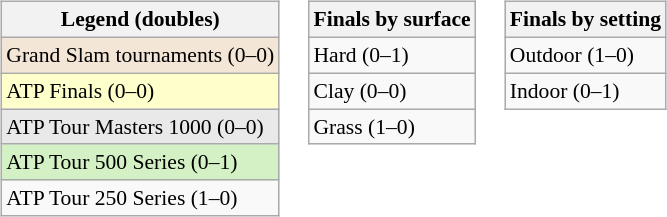<table>
<tr valign=top>
<td><br><table class=wikitable style="font-size:90%">
<tr>
<th>Legend (doubles)</th>
</tr>
<tr style="background:#f3e6d7;">
<td>Grand Slam tournaments (0–0)</td>
</tr>
<tr style="background:#ffc;">
<td>ATP Finals (0–0)</td>
</tr>
<tr style="background:#e9e9e9;">
<td>ATP Tour Masters 1000 (0–0)</td>
</tr>
<tr style="background:#d4f1c5;">
<td>ATP Tour 500 Series (0–1)</td>
</tr>
<tr>
<td>ATP Tour 250 Series (1–0)</td>
</tr>
</table>
</td>
<td><br><table class=wikitable style="font-size:90%">
<tr>
<th>Finals by surface</th>
</tr>
<tr>
<td>Hard (0–1)</td>
</tr>
<tr>
<td>Clay (0–0)</td>
</tr>
<tr>
<td>Grass (1–0)</td>
</tr>
</table>
</td>
<td><br><table class=wikitable style="font-size:90%">
<tr>
<th>Finals by setting</th>
</tr>
<tr>
<td>Outdoor (1–0)</td>
</tr>
<tr>
<td>Indoor (0–1)</td>
</tr>
</table>
</td>
</tr>
</table>
